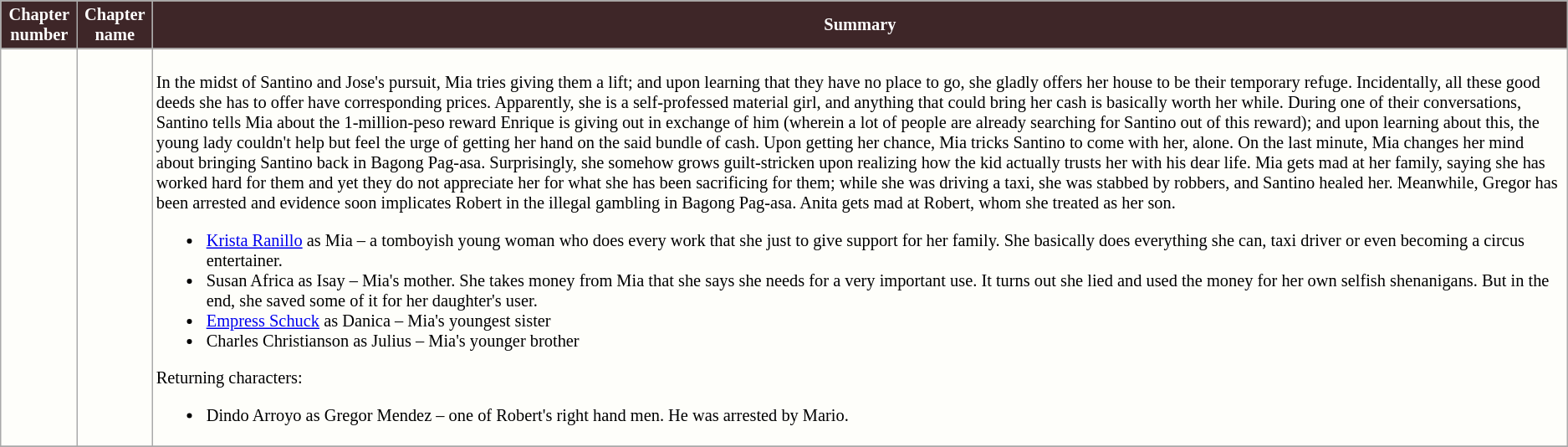<table class="wikitable" style=" background:#FEFEFA; font-size: 85%;">
<tr>
<th style="background:#3E2628; color:white ;">Chapter number</th>
<th style="background:#3E2628; color:white; ">Chapter name</th>
<th style="background:#3E2628; color:white;">Summary</th>
</tr>
<tr>
<td></td>
<td></td>
<td><br>In the midst of Santino and Jose's pursuit, Mia tries giving them a lift; and upon learning that they have no place to go, she gladly offers her house to be their temporary refuge. Incidentally, all these good deeds she has to offer have corresponding prices. Apparently, she is a self-professed material girl, and anything that could bring her cash is basically worth her while. During one of their conversations, Santino tells Mia about the 1-million-peso reward Enrique is giving out in exchange of him (wherein a lot of people are already searching for Santino out of this reward); and upon learning about this, the young lady couldn't help but feel the urge of getting her hand on the said bundle of cash. Upon getting her chance, Mia tricks Santino to come with her, alone. On the last minute, Mia changes her mind about bringing Santino back in Bagong Pag-asa. Surprisingly, she somehow grows guilt-stricken upon realizing how the kid actually trusts her with his dear life. Mia gets mad at her family, saying she has worked hard for them and yet they do not appreciate her for what she has been sacrificing for them; while she was driving a taxi, she was stabbed by robbers, and Santino healed her. Meanwhile, Gregor has been arrested and evidence soon implicates Robert in the illegal gambling in Bagong Pag-asa. Anita gets mad at Robert, whom she treated as her son.<ul><li><a href='#'>Krista Ranillo</a> as Mia – a tomboyish young woman who does every work that she just to give support for her family. She basically does everything she can, taxi driver or even becoming a circus entertainer.</li><li>Susan Africa as Isay – Mia's mother. She takes money from Mia that she says she needs for a very important use. It turns out she lied and used the money for her own selfish shenanigans. But in the end, she saved some of it for her daughter's user.</li><li><a href='#'>Empress Schuck</a> as Danica – Mia's youngest sister</li><li>Charles Christianson as Julius – Mia's younger brother</li></ul>Returning characters:<ul><li>Dindo Arroyo as Gregor Mendez – one of Robert's right hand men. He was arrested by Mario.</li></ul></td>
</tr>
<tr>
</tr>
</table>
